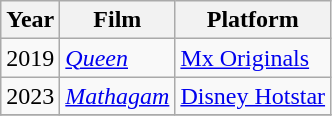<table class="wikitable sortable">
<tr>
<th>Year</th>
<th>Film</th>
<th>Platform</th>
</tr>
<tr>
<td>2019</td>
<td><em><a href='#'>Queen</a></em></td>
<td><a href='#'>Mx Originals</a></td>
</tr>
<tr>
<td>2023</td>
<td><em><a href='#'>Mathagam</a></em></td>
<td><a href='#'>Disney Hotstar</a></td>
</tr>
<tr>
</tr>
</table>
